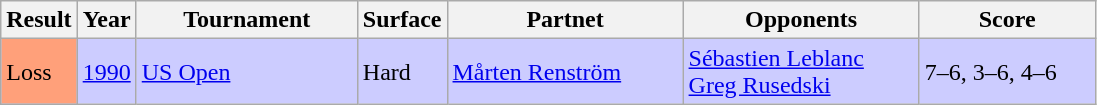<table class="sortable wikitable">
<tr>
<th style="width:40px;">Result</th>
<th style="width:30px;">Year</th>
<th style="width:140px;">Tournament</th>
<th style="width:50px;">Surface</th>
<th style="width:150px;">Partnet</th>
<th style="width:150px;">Opponents</th>
<th style="width:110px;" class="unsortable">Score</th>
</tr>
<tr style="background:#ccccff;">
<td style="background:#ffa07a;">Loss</td>
<td><a href='#'>1990</a></td>
<td><a href='#'>US Open</a></td>
<td>Hard</td>
<td> <a href='#'>Mårten Renström</a></td>
<td> <a href='#'>Sébastien Leblanc</a> <br>  <a href='#'>Greg Rusedski</a></td>
<td>7–6, 3–6, 4–6</td>
</tr>
</table>
